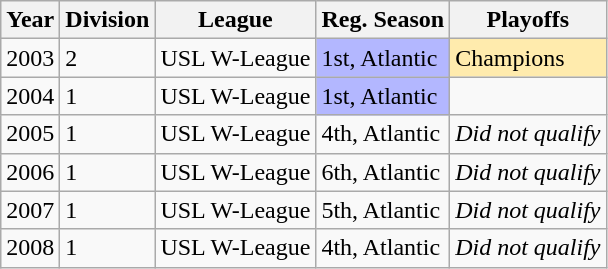<table class="wikitable">
<tr>
<th>Year</th>
<th>Division</th>
<th>League</th>
<th>Reg. Season</th>
<th>Playoffs</th>
</tr>
<tr>
<td>2003</td>
<td>2</td>
<td>USL W-League</td>
<td bgcolor="B3B7FF">1st, Atlantic</td>
<td style="background:#ffebad;">Champions</td>
</tr>
<tr>
<td>2004</td>
<td>1</td>
<td>USL W-League</td>
<td bgcolor="B3B7FF">1st, Atlantic</td>
<td></td>
</tr>
<tr>
<td>2005</td>
<td>1</td>
<td>USL W-League</td>
<td>4th, Atlantic</td>
<td><em>Did not qualify</em></td>
</tr>
<tr>
<td>2006</td>
<td>1</td>
<td>USL W-League</td>
<td>6th, Atlantic</td>
<td><em>Did not qualify</em></td>
</tr>
<tr>
<td>2007</td>
<td>1</td>
<td>USL W-League</td>
<td>5th, Atlantic</td>
<td><em>Did not qualify</em></td>
</tr>
<tr>
<td>2008</td>
<td>1</td>
<td>USL W-League</td>
<td>4th, Atlantic</td>
<td><em>Did not qualify</em></td>
</tr>
</table>
